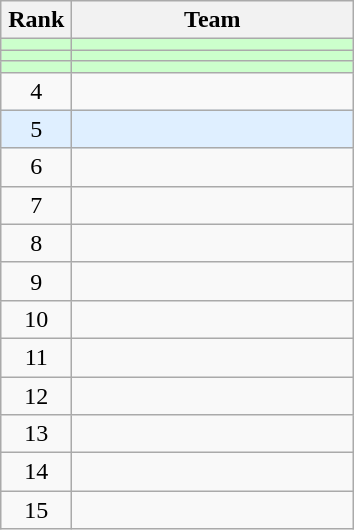<table class="wikitable" style="text-align:center;">
<tr>
<th width=40>Rank</th>
<th width=180>Team</th>
</tr>
<tr bgcolor=#ccffcc>
<td></td>
<td style="text-align:left;"></td>
</tr>
<tr bgcolor=#ccffcc>
<td></td>
<td style="text-align:left;"></td>
</tr>
<tr bgcolor=#ccffcc>
<td></td>
<td style="text-align:left;"></td>
</tr>
<tr>
<td>4</td>
<td style="text-align:left;"></td>
</tr>
<tr bgcolor=#dfefff>
<td>5</td>
<td style="text-align:left;"></td>
</tr>
<tr>
<td>6</td>
<td style="text-align:left;"></td>
</tr>
<tr>
<td>7</td>
<td style="text-align:left;"></td>
</tr>
<tr>
<td>8</td>
<td style="text-align:left;"></td>
</tr>
<tr>
<td>9</td>
<td style="text-align:left;"></td>
</tr>
<tr>
<td>10</td>
<td style="text-align:left;"></td>
</tr>
<tr>
<td>11</td>
<td style="text-align:left;"></td>
</tr>
<tr>
<td>12</td>
<td style="text-align:left;"></td>
</tr>
<tr>
<td>13</td>
<td style="text-align:left;"></td>
</tr>
<tr>
<td>14</td>
<td style="text-align:left;"></td>
</tr>
<tr>
<td>15</td>
<td style="text-align:left;"></td>
</tr>
</table>
